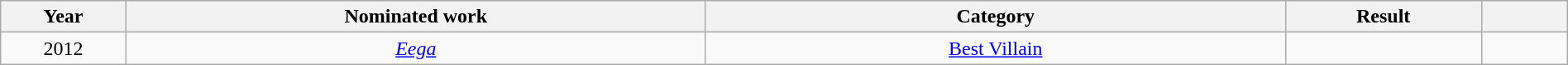<table class="wikitable" width=100%>
<tr>
<th width=8%>Year</th>
<th width=37%>Nominated work</th>
<th width=37%>Category</th>
<th width=12.5%>Result</th>
<th width=5.5%></th>
</tr>
<tr>
<td style="text-align:center;">2012</td>
<td style="text-align: center;"><em><a href='#'>Eega</a></em></td>
<td style="text-align: center;"><a href='#'>Best Villain</a></td>
<td></td>
<td style="text-align: center;"></td>
</tr>
</table>
